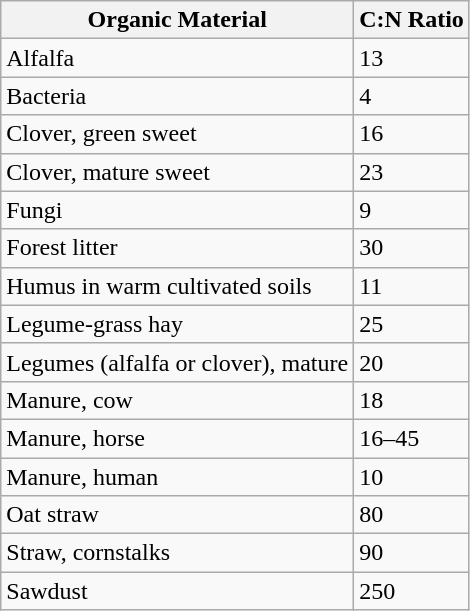<table class="wikitable sortable floatright">
<tr>
<th scope="col">Organic Material</th>
<th scope="col">C:N Ratio</th>
</tr>
<tr>
<td>Alfalfa</td>
<td>13</td>
</tr>
<tr>
<td>Bacteria</td>
<td>4</td>
</tr>
<tr>
<td>Clover, green sweet</td>
<td>16</td>
</tr>
<tr>
<td>Clover, mature sweet</td>
<td>23</td>
</tr>
<tr>
<td>Fungi</td>
<td>9</td>
</tr>
<tr>
<td>Forest litter</td>
<td>30</td>
</tr>
<tr>
<td>Humus in warm cultivated soils</td>
<td>11</td>
</tr>
<tr>
<td>Legume-grass hay</td>
<td>25</td>
</tr>
<tr>
<td>Legumes (alfalfa or clover), mature</td>
<td>20</td>
</tr>
<tr>
<td>Manure, cow</td>
<td>18</td>
</tr>
<tr>
<td>Manure, horse</td>
<td>16–45</td>
</tr>
<tr>
<td>Manure, human</td>
<td>10</td>
</tr>
<tr>
<td>Oat straw</td>
<td>80</td>
</tr>
<tr>
<td>Straw, cornstalks</td>
<td>90</td>
</tr>
<tr>
<td>Sawdust</td>
<td>250</td>
</tr>
</table>
